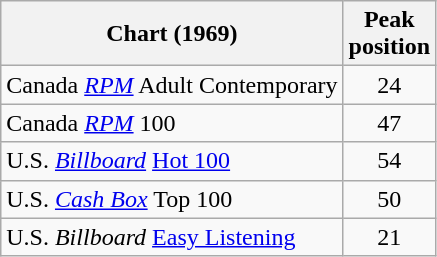<table class="wikitable sortable">
<tr>
<th align="left">Chart (1969)</th>
<th align="left">Peak<br>position</th>
</tr>
<tr>
<td>Canada <a href='#'><em>RPM</em></a> Adult Contemporary</td>
<td style="text-align:center;">24</td>
</tr>
<tr>
<td>Canada <a href='#'><em>RPM</em></a> 100</td>
<td style="text-align:center;">47</td>
</tr>
<tr>
<td>U.S. <em><a href='#'>Billboard</a></em> <a href='#'>Hot 100</a></td>
<td style="text-align:center;">54</td>
</tr>
<tr>
<td>U.S. <em><a href='#'>Cash Box</a></em> Top 100</td>
<td style="text-align:center;">50</td>
</tr>
<tr>
<td>U.S. <em>Billboard</em> <a href='#'>Easy Listening</a></td>
<td align="center">21</td>
</tr>
</table>
